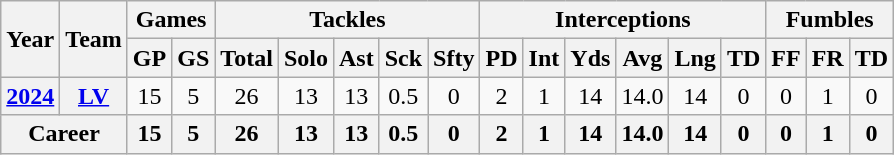<table class="wikitable" style="text-align:center;">
<tr>
<th rowspan="2">Year</th>
<th rowspan="2">Team</th>
<th colspan="2">Games</th>
<th colspan="5">Tackles</th>
<th colspan="6">Interceptions</th>
<th colspan="3">Fumbles</th>
</tr>
<tr>
<th>GP</th>
<th>GS</th>
<th>Total</th>
<th>Solo</th>
<th>Ast</th>
<th>Sck</th>
<th>Sfty</th>
<th>PD</th>
<th>Int</th>
<th>Yds</th>
<th>Avg</th>
<th>Lng</th>
<th>TD</th>
<th>FF</th>
<th>FR</th>
<th>TD</th>
</tr>
<tr>
<th><a href='#'>2024</a></th>
<th><a href='#'>LV</a></th>
<td>15</td>
<td>5</td>
<td>26</td>
<td>13</td>
<td>13</td>
<td>0.5</td>
<td>0</td>
<td>2</td>
<td>1</td>
<td>14</td>
<td>14.0</td>
<td>14</td>
<td>0</td>
<td>0</td>
<td>1</td>
<td>0</td>
</tr>
<tr>
<th colspan="2">Career</th>
<th>15</th>
<th>5</th>
<th>26</th>
<th>13</th>
<th>13</th>
<th>0.5</th>
<th>0</th>
<th>2</th>
<th>1</th>
<th>14</th>
<th>14.0</th>
<th>14</th>
<th>0</th>
<th>0</th>
<th>1</th>
<th>0</th>
</tr>
</table>
